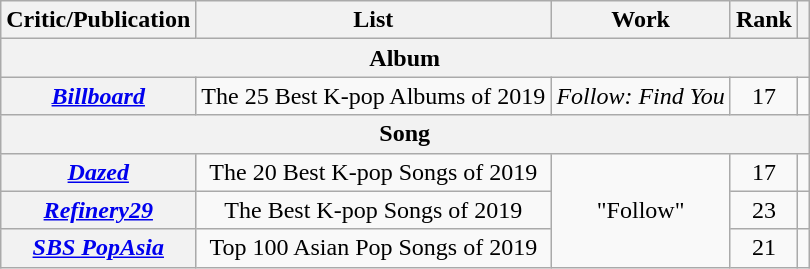<table class="wikitable plainrowheaders sortable">
<tr>
<th>Critic/Publication</th>
<th scope="col" class="unsortable">List</th>
<th scope="col" class="unsortable">Work</th>
<th data-sort-type="number">Rank</th>
<th scope="col" class="unsortable"></th>
</tr>
<tr>
<th align="center" colspan="5">Album</th>
</tr>
<tr>
<th scope="row"><em><a href='#'>Billboard</a></em></th>
<td align="center">The 25 Best K-pop Albums of 2019</td>
<td align="center"><em>Follow: Find You</em></td>
<td align="center">17</td>
<td align="center"></td>
</tr>
<tr>
<th align="center" colspan="5">Song</th>
</tr>
<tr>
<th scope="row"><em><a href='#'>Dazed</a></em></th>
<td align="center">The 20 Best K-pop Songs of 2019</td>
<td align="center" rowspan="3">"Follow"</td>
<td align="center">17</td>
<td align="center"></td>
</tr>
<tr>
<th scope="row"><em><a href='#'>Refinery29</a></em></th>
<td align="center">The Best K-pop Songs of 2019</td>
<td align="center">23</td>
<td align="center"></td>
</tr>
<tr>
<th scope="row"><em><a href='#'>SBS PopAsia</a></em></th>
<td align="center">Top 100 Asian Pop Songs of 2019</td>
<td align="center">21</td>
<td align="center"></td>
</tr>
</table>
